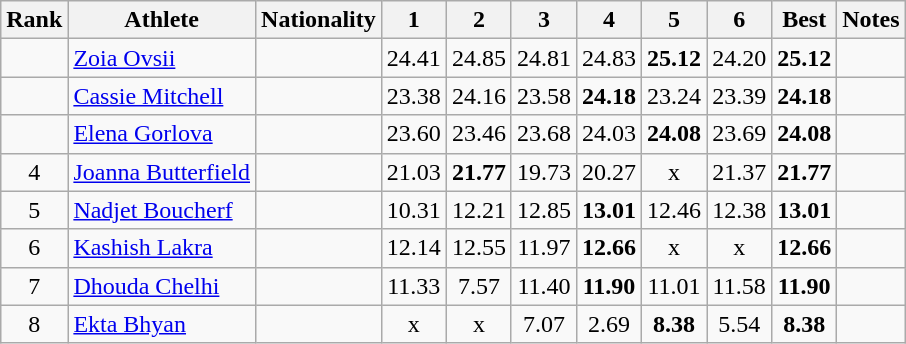<table class="wikitable sortable" style="text-align:center">
<tr>
<th>Rank</th>
<th>Athlete</th>
<th>Nationality</th>
<th>1</th>
<th>2</th>
<th>3</th>
<th>4</th>
<th>5</th>
<th>6</th>
<th>Best</th>
<th>Notes</th>
</tr>
<tr>
<td></td>
<td style="text-align:left;"><a href='#'>Zoia Ovsii</a></td>
<td style="text-align:left;"></td>
<td>24.41</td>
<td>24.85</td>
<td>24.81</td>
<td>24.83</td>
<td><strong>25.12</strong></td>
<td>24.20</td>
<td><strong>25.12</strong></td>
<td></td>
</tr>
<tr>
<td></td>
<td style="text-align:left;"><a href='#'>Cassie Mitchell</a></td>
<td style="text-align:left;"></td>
<td>23.38</td>
<td>24.16</td>
<td>23.58</td>
<td><strong>24.18</strong></td>
<td>23.24</td>
<td>23.39</td>
<td><strong>24.18</strong></td>
<td></td>
</tr>
<tr>
<td></td>
<td style="text-align:left;"><a href='#'>Elena Gorlova</a></td>
<td style="text-align:left;"></td>
<td>23.60</td>
<td>23.46</td>
<td>23.68</td>
<td>24.03</td>
<td><strong>24.08</strong></td>
<td>23.69</td>
<td><strong>24.08</strong></td>
<td></td>
</tr>
<tr>
<td>4</td>
<td style="text-align:left;"><a href='#'>Joanna Butterfield</a></td>
<td style="text-align:left;"></td>
<td>21.03</td>
<td><strong>21.77</strong></td>
<td>19.73</td>
<td>20.27</td>
<td>x</td>
<td>21.37</td>
<td><strong>21.77</strong></td>
<td></td>
</tr>
<tr>
<td>5</td>
<td style="text-align:left;"><a href='#'>Nadjet Boucherf</a></td>
<td style="text-align:left;"></td>
<td>10.31</td>
<td>12.21</td>
<td>12.85</td>
<td><strong>13.01</strong></td>
<td>12.46</td>
<td>12.38</td>
<td><strong>13.01</strong></td>
<td></td>
</tr>
<tr>
<td>6</td>
<td style="text-align:left;"><a href='#'>Kashish Lakra</a></td>
<td style="text-align:left;"></td>
<td>12.14</td>
<td>12.55</td>
<td>11.97</td>
<td><strong>12.66</strong></td>
<td>x</td>
<td>x</td>
<td><strong>12.66</strong></td>
<td></td>
</tr>
<tr>
<td>7</td>
<td style="text-align:left;"><a href='#'>Dhouda Chelhi</a></td>
<td style="text-align:left;"></td>
<td>11.33</td>
<td>7.57</td>
<td>11.40</td>
<td><strong>11.90</strong></td>
<td>11.01</td>
<td>11.58</td>
<td><strong>11.90</strong></td>
<td></td>
</tr>
<tr>
<td>8</td>
<td style="text-align:left;"><a href='#'>Ekta Bhyan</a></td>
<td style="text-align:left;"></td>
<td>x</td>
<td>x</td>
<td>7.07</td>
<td>2.69</td>
<td><strong>8.38</strong></td>
<td>5.54</td>
<td><strong>8.38</strong></td>
<td></td>
</tr>
</table>
